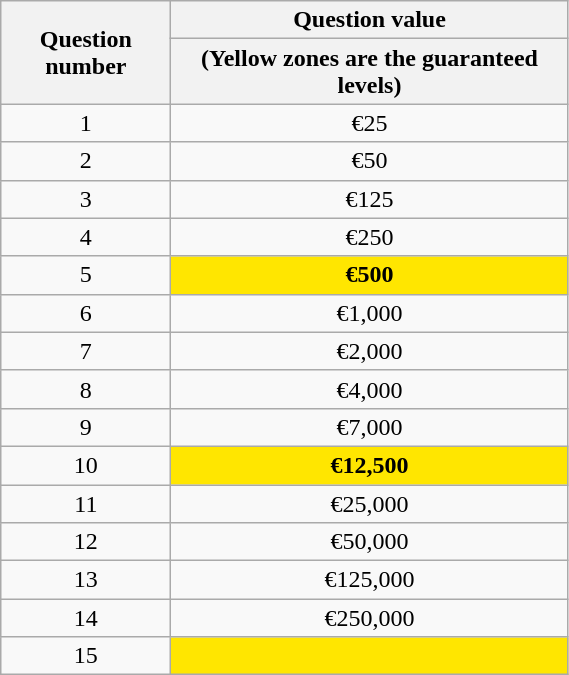<table class="wikitable" style="text-align:center; border:1px;; cellpadding:2; cellspacing:0; width:30%;">
<tr>
<th rowspan="2" style="width: 30%">Question number</th>
<th>Question value</th>
</tr>
<tr>
<th style="width: 70%">(Yellow zones are the guaranteed levels)</th>
</tr>
<tr>
<td>1</td>
<td><span>€25</span></td>
</tr>
<tr>
<td>2</td>
<td><span>€50</span></td>
</tr>
<tr>
<td>3</td>
<td><span>€125</span></td>
</tr>
<tr>
<td>4</td>
<td><span>€250</span></td>
</tr>
<tr>
<td>5</td>
<td style="background: #FFE600"><span><strong>€500</strong></span></td>
</tr>
<tr>
<td>6</td>
<td><span>€1,000</span></td>
</tr>
<tr>
<td>7</td>
<td><span>€2,000</span></td>
</tr>
<tr>
<td>8</td>
<td><span>€4,000</span></td>
</tr>
<tr>
<td>9</td>
<td><span>€7,000</span></td>
</tr>
<tr>
<td>10</td>
<td style="background: #FFE600"><span><strong>€12,500</strong></span></td>
</tr>
<tr>
<td>11</td>
<td><span>€25,000</span></td>
</tr>
<tr>
<td>12</td>
<td><span>€50,000</span></td>
</tr>
<tr>
<td>13</td>
<td><span>€125,000</span></td>
</tr>
<tr>
<td>14</td>
<td><span>€250,000</span></td>
</tr>
<tr>
<td>15</td>
<td style="background: #FFE600"><span><strong></strong></span></td>
</tr>
</table>
